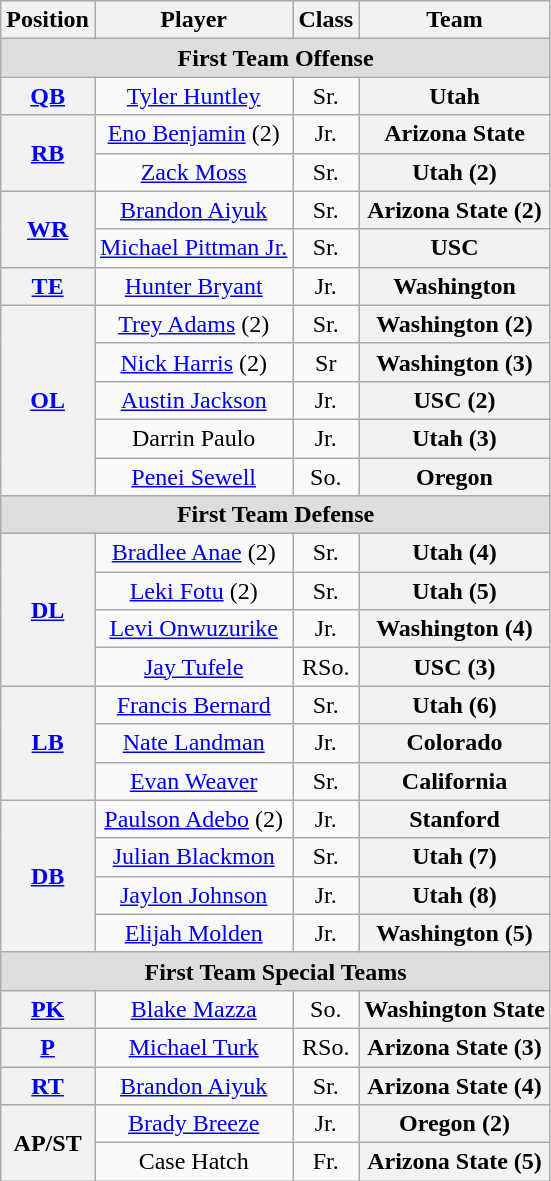<table class="wikitable">
<tr>
<th>Position</th>
<th>Player</th>
<th>Class</th>
<th>Team</th>
</tr>
<tr>
<td colspan="4" style="text-align:center; background:#ddd;"><strong>First Team Offense</strong></td>
</tr>
<tr style="text-align:center;">
<th rowspan="1"><a href='#'>QB</a></th>
<td><a href='#'>Tyler Huntley</a></td>
<td>Sr.</td>
<th style=>Utah</th>
</tr>
<tr style="text-align:center;">
<th rowspan="2"><a href='#'>RB</a></th>
<td><a href='#'>Eno Benjamin</a> (2)</td>
<td>Jr.</td>
<th style=>Arizona State</th>
</tr>
<tr style="text-align:center;">
<td><a href='#'>Zack Moss</a></td>
<td>Sr.</td>
<th style=>Utah (2)</th>
</tr>
<tr style="text-align:center;">
<th rowspan="2"><a href='#'>WR</a></th>
<td><a href='#'>Brandon Aiyuk</a></td>
<td>Sr.</td>
<th style=>Arizona State (2)</th>
</tr>
<tr style="text-align:center;">
<td><a href='#'>Michael Pittman Jr.</a></td>
<td>Sr.</td>
<th style=>USC</th>
</tr>
<tr style="text-align:center;">
<th rowspan="1"><a href='#'>TE</a></th>
<td><a href='#'>Hunter Bryant</a></td>
<td>Jr.</td>
<th style=>Washington</th>
</tr>
<tr style="text-align:center;">
<th rowspan="5"><a href='#'>OL</a></th>
<td><a href='#'>Trey Adams</a> (2)</td>
<td>Sr.</td>
<th style=>Washington (2)</th>
</tr>
<tr style="text-align:center;">
<td><a href='#'>Nick Harris</a> (2)</td>
<td>Sr</td>
<th style=>Washington (3)</th>
</tr>
<tr style="text-align:center;">
<td><a href='#'>Austin Jackson</a></td>
<td>Jr.</td>
<th style=>USC (2)</th>
</tr>
<tr style="text-align:center;">
<td>Darrin Paulo</td>
<td>Jr.</td>
<th style=>Utah (3)</th>
</tr>
<tr style="text-align:center;">
<td><a href='#'>Penei Sewell</a></td>
<td>So.</td>
<th style=>Oregon</th>
</tr>
<tr style="text-align:center;">
<td colspan="4" style="text-align:center; background:#ddd;"><strong>First Team Defense</strong></td>
</tr>
<tr style="text-align:center;">
<th rowspan="4"><a href='#'>DL</a></th>
<td><a href='#'>Bradlee Anae</a> (2)</td>
<td>Sr.</td>
<th style=>Utah (4)</th>
</tr>
<tr style="text-align:center;">
<td><a href='#'>Leki Fotu</a> (2)</td>
<td>Sr.</td>
<th style=>Utah (5)</th>
</tr>
<tr style="text-align:center;">
<td><a href='#'>Levi Onwuzurike</a></td>
<td>Jr.</td>
<th style=>Washington (4)</th>
</tr>
<tr style="text-align:center;">
<td><a href='#'>Jay Tufele</a></td>
<td>RSo.</td>
<th style=>USC (3)</th>
</tr>
<tr style="text-align:center;">
<th rowspan="3"><a href='#'>LB</a></th>
<td><a href='#'>Francis Bernard</a></td>
<td>Sr.</td>
<th style=>Utah (6)</th>
</tr>
<tr style="text-align:center;">
<td><a href='#'>Nate Landman</a></td>
<td>Jr.</td>
<th style=>Colorado</th>
</tr>
<tr style="text-align:center;">
<td><a href='#'>Evan Weaver</a></td>
<td>Sr.</td>
<th style=>California</th>
</tr>
<tr style="text-align:center;">
<th rowspan="4"><a href='#'>DB</a></th>
<td><a href='#'>Paulson Adebo</a> (2)</td>
<td>Jr.</td>
<th style=>Stanford</th>
</tr>
<tr style="text-align:center;">
<td><a href='#'>Julian Blackmon</a></td>
<td>Sr.</td>
<th style=>Utah (7)</th>
</tr>
<tr style="text-align:center;">
<td><a href='#'>Jaylon Johnson</a></td>
<td>Jr.</td>
<th style=>Utah (8)</th>
</tr>
<tr style="text-align:center;">
<td><a href='#'>Elijah Molden</a></td>
<td>Jr.</td>
<th style=>Washington (5)</th>
</tr>
<tr>
<td colspan="4" style="text-align:center; background:#ddd;"><strong>First Team Special Teams</strong></td>
</tr>
<tr style="text-align:center;">
<th rowspan="1"><a href='#'>PK</a></th>
<td><a href='#'>Blake Mazza</a></td>
<td>So.</td>
<th style=>Washington State</th>
</tr>
<tr style="text-align:center;">
<th rowspan="1"><a href='#'>P</a></th>
<td><a href='#'>Michael Turk</a></td>
<td>RSo.</td>
<th style=>Arizona State (3)</th>
</tr>
<tr style="text-align:center;">
<th rowspan="1"><a href='#'>RT</a></th>
<td><a href='#'>Brandon Aiyuk</a></td>
<td>Sr.</td>
<th style=>Arizona State (4)</th>
</tr>
<tr style="text-align:center;">
<th rowspan="2">AP/ST</th>
<td><a href='#'>Brady Breeze</a></td>
<td>Jr.</td>
<th style=>Oregon (2)</th>
</tr>
<tr style="text-align:center;">
<td>Case Hatch</td>
<td>Fr.</td>
<th style=>Arizona State (5)</th>
</tr>
</table>
